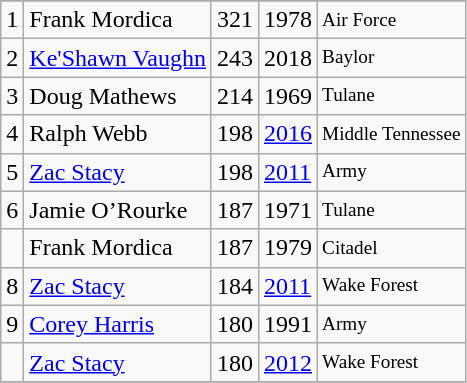<table class="wikitable">
<tr>
</tr>
<tr>
<td>1</td>
<td>Frank Mordica</td>
<td>321</td>
<td>1978</td>
<td style="font-size:80%;">Air Force</td>
</tr>
<tr>
<td>2</td>
<td><a href='#'>Ke'Shawn Vaughn</a></td>
<td>243</td>
<td>2018</td>
<td style="font-size:80%;">Baylor</td>
</tr>
<tr>
<td>3</td>
<td>Doug Mathews</td>
<td>214</td>
<td>1969</td>
<td style="font-size:80%;">Tulane</td>
</tr>
<tr>
<td>4</td>
<td>Ralph Webb</td>
<td>198</td>
<td><a href='#'>2016</a></td>
<td style="font-size:80%;">Middle Tennessee</td>
</tr>
<tr>
<td>5</td>
<td><a href='#'>Zac Stacy</a></td>
<td>198</td>
<td><a href='#'>2011</a></td>
<td style="font-size:80%;">Army</td>
</tr>
<tr>
<td>6</td>
<td>Jamie O’Rourke</td>
<td>187</td>
<td>1971</td>
<td style="font-size:80%;">Tulane</td>
</tr>
<tr>
<td></td>
<td>Frank Mordica</td>
<td>187</td>
<td>1979</td>
<td style="font-size:80%;">Citadel</td>
</tr>
<tr>
<td>8</td>
<td><a href='#'>Zac Stacy</a></td>
<td>184</td>
<td><a href='#'>2011</a></td>
<td style="font-size:80%;">Wake Forest</td>
</tr>
<tr>
<td>9</td>
<td><a href='#'>Corey Harris</a></td>
<td>180</td>
<td>1991</td>
<td style="font-size:80%;">Army</td>
</tr>
<tr>
<td></td>
<td><a href='#'>Zac Stacy</a></td>
<td>180</td>
<td><a href='#'>2012</a></td>
<td style="font-size:80%;">Wake Forest</td>
</tr>
<tr>
</tr>
</table>
